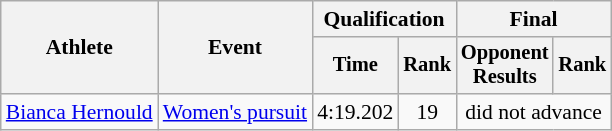<table class="wikitable" style="font-size:90%;">
<tr>
<th rowspan=2>Athlete</th>
<th rowspan=2>Event</th>
<th colspan=2>Qualification</th>
<th colspan=2>Final</th>
</tr>
<tr style="font-size:95%">
<th>Time</th>
<th>Rank</th>
<th>Opponent<br>Results</th>
<th>Rank</th>
</tr>
<tr align=center>
<td align=left><a href='#'>Bianca Hernould</a></td>
<td align=left><a href='#'>Women's pursuit</a></td>
<td>4:19.202</td>
<td>19</td>
<td colspan="2">did not advance</td>
</tr>
</table>
